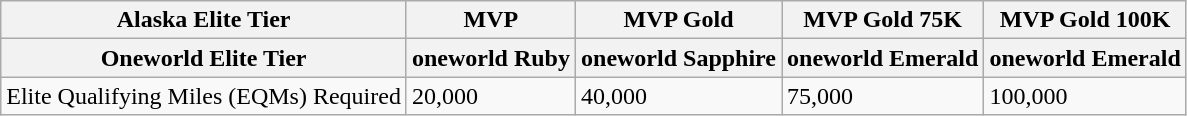<table class="wikitable">
<tr>
<th>Alaska Elite Tier</th>
<th>MVP</th>
<th>MVP Gold</th>
<th>MVP Gold 75K</th>
<th>MVP Gold 100K</th>
</tr>
<tr>
<th>Oneworld Elite Tier</th>
<th>oneworld Ruby</th>
<th>oneworld Sapphire</th>
<th>oneworld Emerald</th>
<th>oneworld Emerald</th>
</tr>
<tr>
<td>Elite Qualifying Miles (EQMs) Required</td>
<td>20,000</td>
<td>40,000</td>
<td>75,000</td>
<td>100,000</td>
</tr>
</table>
